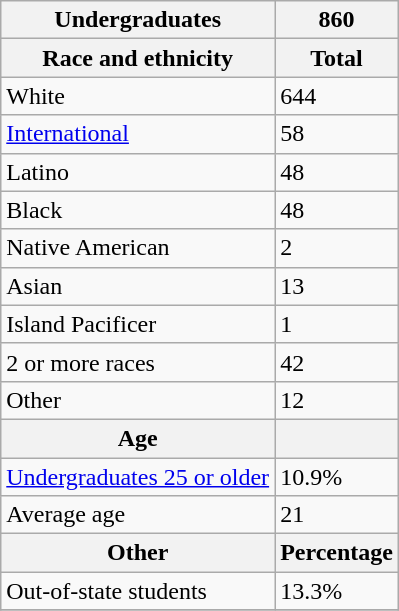<table class="wikitable floatright sortable collapsible">
<tr>
<th>Undergraduates</th>
<th>860</th>
</tr>
<tr>
<th>Race and ethnicity</th>
<th>Total</th>
</tr>
<tr>
<td>White</td>
<td>644</td>
</tr>
<tr>
<td><a href='#'>International</a></td>
<td>58</td>
</tr>
<tr>
<td>Latino</td>
<td>48</td>
</tr>
<tr>
<td>Black</td>
<td>48</td>
</tr>
<tr>
<td>Native American</td>
<td>2</td>
</tr>
<tr>
<td>Asian</td>
<td>13</td>
</tr>
<tr>
<td>Island Pacificer</td>
<td>1</td>
</tr>
<tr>
<td>2 or more races</td>
<td>42</td>
</tr>
<tr>
<td>Other</td>
<td>12</td>
</tr>
<tr>
<th>Age</th>
<th></th>
</tr>
<tr>
<td><a href='#'>Undergraduates 25 or older</a></td>
<td>10.9%</td>
</tr>
<tr>
<td>Average age</td>
<td>21</td>
</tr>
<tr>
<th>Other</th>
<th>Percentage</th>
</tr>
<tr>
<td>Out-of-state students</td>
<td>13.3%</td>
</tr>
<tr>
</tr>
</table>
